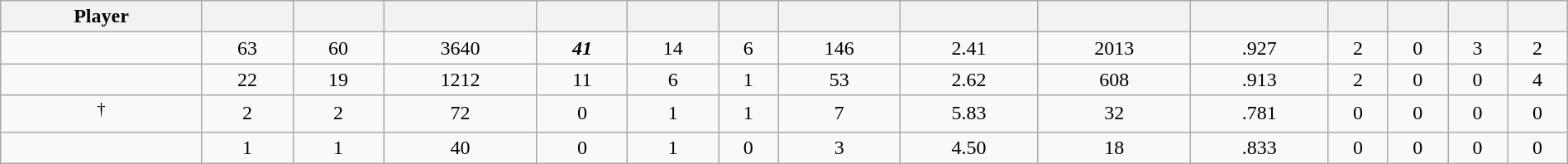<table class="wikitable sortable" style="width:100%; text-align:center;">
<tr>
<th>Player</th>
<th></th>
<th></th>
<th></th>
<th></th>
<th></th>
<th></th>
<th></th>
<th></th>
<th></th>
<th></th>
<th></th>
<th></th>
<th></th>
<th></th>
</tr>
<tr>
<td></td>
<td>63</td>
<td>60</td>
<td>3640</td>
<td><strong><em>41</em></strong></td>
<td>14</td>
<td>6</td>
<td>146</td>
<td>2.41</td>
<td>2013</td>
<td>.927</td>
<td>2</td>
<td>0</td>
<td>3</td>
<td>2</td>
</tr>
<tr>
<td></td>
<td>22</td>
<td>19</td>
<td>1212</td>
<td>11</td>
<td>6</td>
<td>1</td>
<td>53</td>
<td>2.62</td>
<td>608</td>
<td>.913</td>
<td>2</td>
<td>0</td>
<td>0</td>
<td>4</td>
</tr>
<tr>
<td><sup>†</sup></td>
<td>2</td>
<td>2</td>
<td>72</td>
<td>0</td>
<td>1</td>
<td>1</td>
<td>7</td>
<td>5.83</td>
<td>32</td>
<td>.781</td>
<td>0</td>
<td>0</td>
<td>0</td>
<td>0</td>
</tr>
<tr>
<td></td>
<td>1</td>
<td>1</td>
<td>40</td>
<td>0</td>
<td>1</td>
<td>0</td>
<td>3</td>
<td>4.50</td>
<td>18</td>
<td>.833</td>
<td>0</td>
<td>0</td>
<td>0</td>
<td>0</td>
</tr>
</table>
